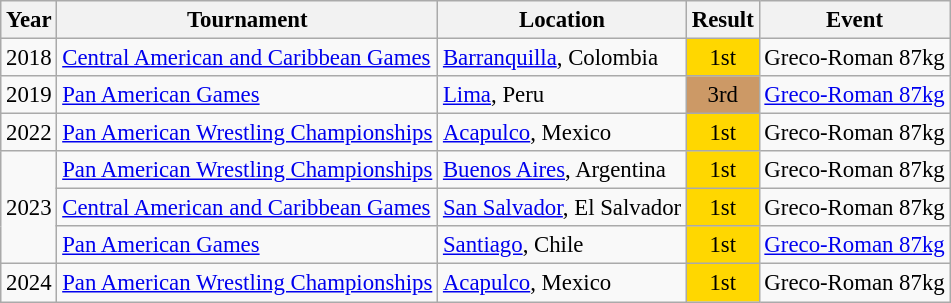<table class="wikitable" style="font-size:95%;">
<tr>
<th>Year</th>
<th>Tournament</th>
<th>Location</th>
<th>Result</th>
<th>Event</th>
</tr>
<tr>
<td>2018</td>
<td><a href='#'>Central American and Caribbean Games</a></td>
<td><a href='#'>Barranquilla</a>, Colombia</td>
<td align="center" bgcolor="gold">1st</td>
<td>Greco-Roman 87kg</td>
</tr>
<tr>
<td>2019</td>
<td><a href='#'>Pan American Games</a></td>
<td><a href='#'>Lima</a>, Peru</td>
<td align="center" bgcolor="cc9966">3rd</td>
<td><a href='#'>Greco-Roman 87kg</a></td>
</tr>
<tr>
<td>2022</td>
<td><a href='#'>Pan American Wrestling Championships</a></td>
<td><a href='#'>Acapulco</a>, Mexico</td>
<td align="center" bgcolor="gold">1st</td>
<td>Greco-Roman 87kg</td>
</tr>
<tr>
<td rowspan=3>2023</td>
<td><a href='#'>Pan American Wrestling Championships</a></td>
<td><a href='#'>Buenos Aires</a>, Argentina</td>
<td align="center" bgcolor="gold">1st</td>
<td>Greco-Roman 87kg</td>
</tr>
<tr>
<td><a href='#'>Central American and Caribbean Games</a></td>
<td><a href='#'>San Salvador</a>, El Salvador</td>
<td align="center" bgcolor="gold">1st</td>
<td>Greco-Roman 87kg</td>
</tr>
<tr>
<td><a href='#'>Pan American Games</a></td>
<td><a href='#'>Santiago</a>, Chile</td>
<td align="center" bgcolor="gold">1st</td>
<td><a href='#'>Greco-Roman 87kg</a></td>
</tr>
<tr>
<td>2024</td>
<td><a href='#'>Pan American Wrestling Championships</a></td>
<td><a href='#'>Acapulco</a>, Mexico</td>
<td align="center" bgcolor="gold">1st</td>
<td>Greco-Roman 87kg</td>
</tr>
</table>
